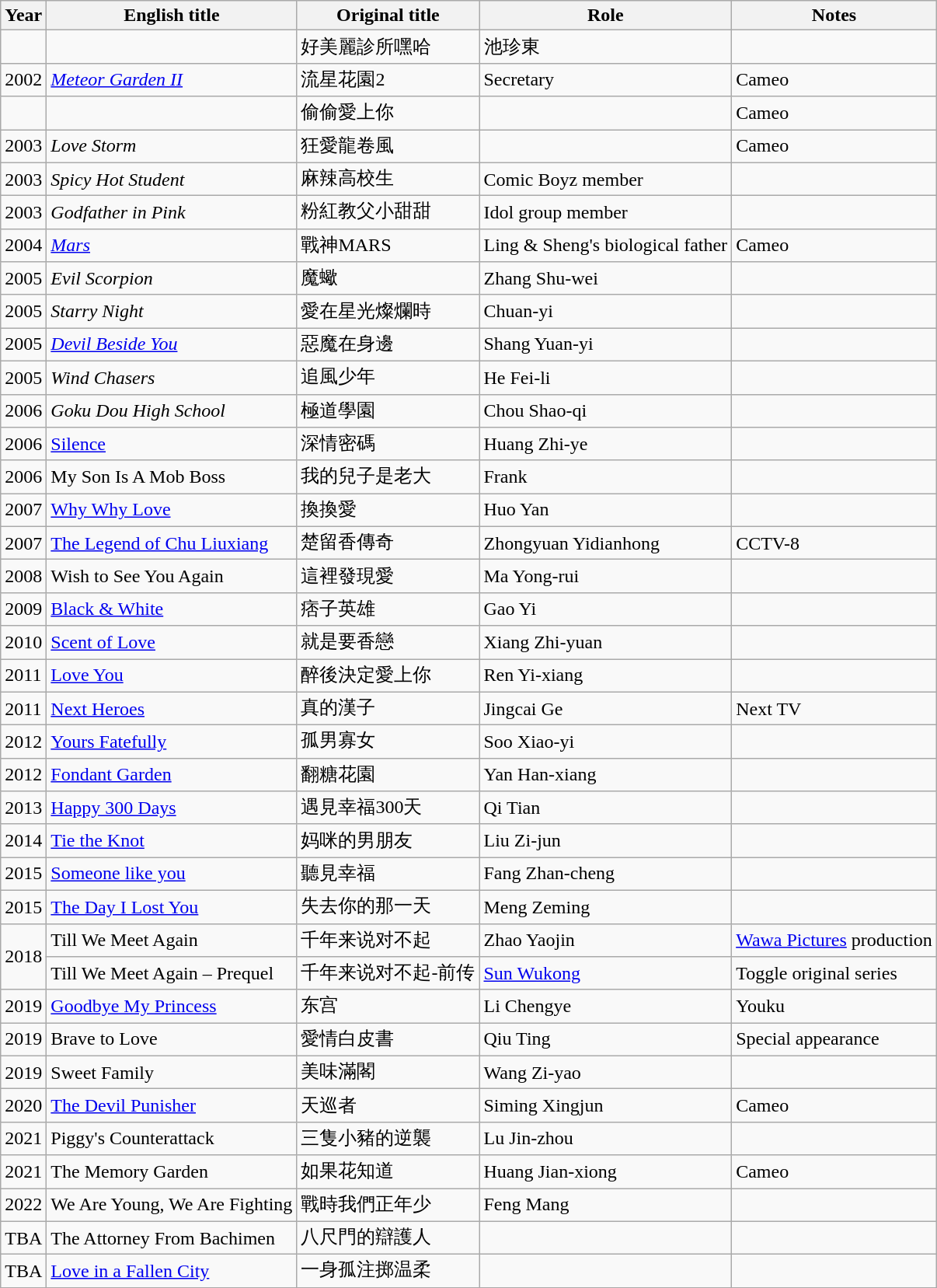<table class="wikitable sortable">
<tr>
<th>Year</th>
<th>English title</th>
<th>Original title</th>
<th>Role</th>
<th class="unsortable">Notes</th>
</tr>
<tr>
<td></td>
<td></td>
<td>好美麗診所嘿哈</td>
<td>池珍東</td>
<td></td>
</tr>
<tr>
<td>2002</td>
<td><em><a href='#'>Meteor Garden II</a></em></td>
<td>流星花園2</td>
<td>Secretary</td>
<td>Cameo</td>
</tr>
<tr>
<td></td>
<td></td>
<td>偷偷愛上你</td>
<td></td>
<td>Cameo</td>
</tr>
<tr>
<td>2003</td>
<td><em>Love Storm</em></td>
<td>狂愛龍卷風</td>
<td></td>
<td>Cameo</td>
</tr>
<tr>
<td>2003</td>
<td><em>Spicy Hot Student</em></td>
<td>麻辣高校生</td>
<td>Comic Boyz member</td>
<td></td>
</tr>
<tr>
<td>2003</td>
<td><em>Godfather in Pink</em></td>
<td>粉紅教父小甜甜</td>
<td>Idol group member</td>
<td></td>
</tr>
<tr>
<td>2004</td>
<td><em><a href='#'>Mars</a></em></td>
<td>戰神MARS</td>
<td>Ling & Sheng's biological father</td>
<td>Cameo</td>
</tr>
<tr>
<td>2005</td>
<td><em>Evil Scorpion</em></td>
<td>魔蠍</td>
<td>Zhang Shu-wei</td>
<td></td>
</tr>
<tr>
<td>2005</td>
<td><em>Starry Night</em></td>
<td>愛在星光燦爛時</td>
<td>Chuan-yi</td>
<td></td>
</tr>
<tr>
<td>2005</td>
<td><em><a href='#'>Devil Beside You</a></em></td>
<td>惡魔在身邊</td>
<td>Shang Yuan-yi</td>
<td></td>
</tr>
<tr>
<td>2005</td>
<td><em>Wind Chasers</em></td>
<td>追風少年</td>
<td>He Fei-li</td>
<td></td>
</tr>
<tr>
<td>2006</td>
<td><em>Goku Dou High School<strong></td>
<td>極道學園</td>
<td>Chou Shao-qi</td>
<td></td>
</tr>
<tr>
<td>2006</td>
<td></em><a href='#'>Silence</a><em></td>
<td>深情密碼</td>
<td>Huang Zhi-ye</td>
<td></td>
</tr>
<tr>
<td>2006</td>
<td></em>My Son Is A Mob Boss<em></td>
<td>我的兒子是老大</td>
<td>Frank</td>
<td></td>
</tr>
<tr>
<td>2007</td>
<td></em><a href='#'>Why Why Love</a><em></td>
<td>換換愛</td>
<td>Huo Yan</td>
<td></td>
</tr>
<tr>
<td>2007</td>
<td></em><a href='#'>The Legend of Chu Liuxiang</a><em></td>
<td>楚留香傳奇</td>
<td>Zhongyuan Yidianhong</td>
<td>CCTV-8</td>
</tr>
<tr>
<td>2008</td>
<td></em>Wish to See You Again<em></td>
<td>這裡發現愛</td>
<td>Ma Yong-rui</td>
<td></td>
</tr>
<tr>
<td>2009</td>
<td></em><a href='#'>Black & White</a><em></td>
<td>痞子英雄</td>
<td>Gao Yi</td>
<td></td>
</tr>
<tr>
<td>2010</td>
<td></em><a href='#'>Scent of Love</a><em></td>
<td>就是要香戀</td>
<td>Xiang Zhi-yuan</td>
<td></td>
</tr>
<tr>
<td>2011</td>
<td></em><a href='#'>Love You</a><em></td>
<td>醉後決定愛上你</td>
<td>Ren Yi-xiang</td>
<td></td>
</tr>
<tr>
<td>2011</td>
<td></em><a href='#'>Next Heroes</a><em></td>
<td>真的漢子</td>
<td>Jingcai Ge</td>
<td>Next TV</td>
</tr>
<tr>
<td>2012</td>
<td></em><a href='#'>Yours Fatefully</a><em></td>
<td>孤男寡女</td>
<td>Soo Xiao-yi</td>
<td></td>
</tr>
<tr>
<td>2012</td>
<td></em><a href='#'>Fondant Garden</a><em></td>
<td>翻糖花園</td>
<td>Yan Han-xiang</td>
<td></td>
</tr>
<tr>
<td>2013</td>
<td></em><a href='#'>Happy 300 Days</a><em></td>
<td>遇見幸福300天</td>
<td>Qi Tian</td>
<td></td>
</tr>
<tr>
<td>2014</td>
<td></em><a href='#'>Tie the Knot</a><em></td>
<td>妈咪的男朋友</td>
<td>Liu Zi-jun</td>
<td></td>
</tr>
<tr>
<td>2015</td>
<td></em><a href='#'>Someone like you</a><em></td>
<td>聽見幸福</td>
<td>Fang Zhan-cheng</td>
<td></td>
</tr>
<tr>
<td>2015</td>
<td></em><a href='#'>The Day I Lost You</a><em></td>
<td>失去你的那一天</td>
<td>Meng Zeming</td>
<td></td>
</tr>
<tr>
<td rowspan="2">2018</td>
<td></em>Till We Meet Again<em></td>
<td>千年来说对不起</td>
<td>Zhao Yaojin</td>
<td><a href='#'>Wawa Pictures</a> production</td>
</tr>
<tr>
<td></em>Till We Meet Again – Prequel<em></td>
<td>千年来说对不起-前传</td>
<td><a href='#'>Sun Wukong</a></td>
<td>Toggle original series</td>
</tr>
<tr>
<td>2019</td>
<td></em><a href='#'>Goodbye My Princess</a><em></td>
<td>东宫</td>
<td>Li Chengye</td>
<td>Youku</td>
</tr>
<tr>
<td>2019</td>
<td></em>Brave to Love<em></td>
<td>愛情白皮書</td>
<td>Qiu Ting</td>
<td>Special appearance</td>
</tr>
<tr>
<td>2019</td>
<td></em>Sweet Family<em></td>
<td>美味滿閣</td>
<td>Wang Zi-yao</td>
<td></td>
</tr>
<tr>
<td>2020</td>
<td></em><a href='#'>The Devil Punisher</a><em></td>
<td>天巡者</td>
<td>Siming Xingjun</td>
<td>Cameo</td>
</tr>
<tr>
<td>2021</td>
<td></em>Piggy's Counterattack<em></td>
<td>三隻小豬的逆襲</td>
<td>Lu Jin-zhou</td>
<td></td>
</tr>
<tr>
<td>2021</td>
<td></em>The Memory Garden<em></td>
<td>如果花知道</td>
<td>Huang Jian-xiong</td>
<td>Cameo</td>
</tr>
<tr>
<td>2022</td>
<td></em>We Are Young, We Are Fighting<em></td>
<td>戰時我們正年少</td>
<td>Feng Mang</td>
<td></td>
</tr>
<tr>
<td>TBA</td>
<td></em>The Attorney From Bachimen<em></td>
<td>八尺門的辯護人</td>
<td></td>
<td></td>
</tr>
<tr>
<td>TBA</td>
<td></em><a href='#'>Love in a Fallen City</a><em></td>
<td>一身孤注掷温柔</td>
<td></td>
<td></td>
</tr>
<tr>
</tr>
</table>
